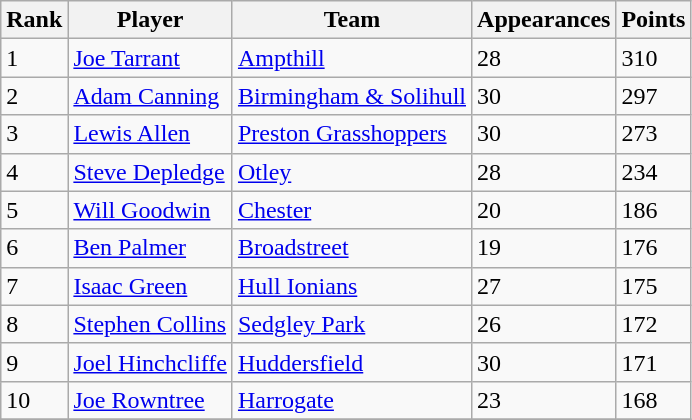<table class="wikitable">
<tr>
<th>Rank</th>
<th>Player</th>
<th>Team</th>
<th>Appearances</th>
<th>Points</th>
</tr>
<tr>
<td>1</td>
<td> <a href='#'>Joe Tarrant</a></td>
<td><a href='#'>Ampthill</a></td>
<td>28</td>
<td>310</td>
</tr>
<tr>
<td>2</td>
<td> <a href='#'>Adam Canning</a></td>
<td><a href='#'>Birmingham & Solihull</a></td>
<td>30</td>
<td>297</td>
</tr>
<tr>
<td>3</td>
<td> <a href='#'>Lewis Allen</a></td>
<td><a href='#'>Preston Grasshoppers</a></td>
<td>30</td>
<td>273</td>
</tr>
<tr>
<td>4</td>
<td> <a href='#'>Steve Depledge</a></td>
<td><a href='#'>Otley</a></td>
<td>28</td>
<td>234</td>
</tr>
<tr>
<td>5</td>
<td> <a href='#'>Will Goodwin</a></td>
<td><a href='#'>Chester</a></td>
<td>20</td>
<td>186</td>
</tr>
<tr>
<td>6</td>
<td> <a href='#'>Ben Palmer</a></td>
<td><a href='#'>Broadstreet</a></td>
<td>19</td>
<td>176</td>
</tr>
<tr>
<td>7</td>
<td> <a href='#'>Isaac Green</a></td>
<td><a href='#'>Hull Ionians</a></td>
<td>27</td>
<td>175</td>
</tr>
<tr>
<td>8</td>
<td> <a href='#'>Stephen Collins</a></td>
<td><a href='#'>Sedgley Park</a></td>
<td>26</td>
<td>172</td>
</tr>
<tr>
<td>9</td>
<td> <a href='#'>Joel Hinchcliffe</a></td>
<td><a href='#'>Huddersfield</a></td>
<td>30</td>
<td>171</td>
</tr>
<tr>
<td>10</td>
<td> <a href='#'>Joe Rowntree</a></td>
<td><a href='#'>Harrogate</a></td>
<td>23</td>
<td>168</td>
</tr>
<tr>
</tr>
</table>
